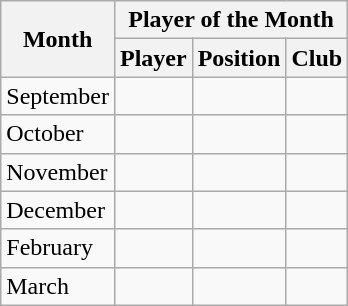<table class="wikitable">
<tr>
<th rowspan="2">Month</th>
<th colspan="3">Player of the Month</th>
</tr>
<tr>
<th>Player</th>
<th>Position</th>
<th>Club</th>
</tr>
<tr>
<td>September</td>
<td></td>
<td></td>
<td></td>
</tr>
<tr>
<td>October</td>
<td></td>
<td></td>
<td></td>
</tr>
<tr>
<td>November</td>
<td></td>
<td></td>
<td></td>
</tr>
<tr>
<td>December</td>
<td></td>
<td></td>
<td></td>
</tr>
<tr>
<td>February</td>
<td></td>
<td></td>
<td></td>
</tr>
<tr>
<td>March</td>
<td></td>
<td></td>
<td></td>
</tr>
</table>
